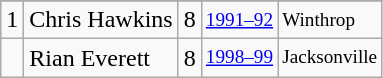<table class="wikitable">
<tr>
</tr>
<tr>
<td>1</td>
<td>Chris Hawkins</td>
<td>8</td>
<td style="font-size:80%;"><a href='#'>1991–92</a></td>
<td style="font-size:80%;">Winthrop</td>
</tr>
<tr>
<td></td>
<td>Rian Everett</td>
<td>8</td>
<td style="font-size:80%;"><a href='#'>1998–99</a></td>
<td style="font-size:80%;">Jacksonville</td>
</tr>
</table>
